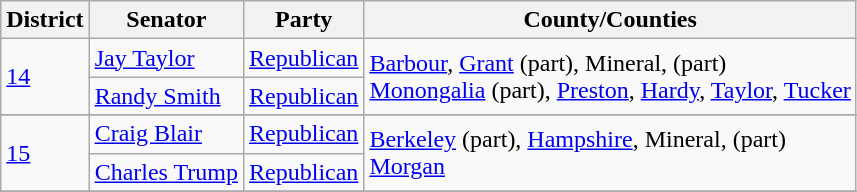<table class=wikitable>
<tr>
<th>District</th>
<th>Senator</th>
<th>Party</th>
<th>County/Counties</th>
</tr>
<tr>
<td rowspan=2><a href='#'>14</a></td>
<td><a href='#'>Jay Taylor</a></td>
<td><a href='#'>Republican</a></td>
<td rowspan=2><a href='#'>Barbour</a>, <a href='#'>Grant</a> (part), Mineral, (part)<br><a href='#'>Monongalia</a> (part), <a href='#'>Preston</a>, <a href='#'>Hardy</a>, <a href='#'>Taylor</a>, <a href='#'>Tucker</a></td>
</tr>
<tr>
<td><a href='#'>Randy Smith</a></td>
<td><a href='#'>Republican</a></td>
</tr>
<tr>
</tr>
<tr>
<td rowspan=2><a href='#'>15</a></td>
<td><a href='#'>Craig Blair</a></td>
<td><a href='#'>Republican</a></td>
<td rowspan=2><a href='#'>Berkeley</a> (part), <a href='#'>Hampshire</a>, Mineral, (part)<br><a href='#'>Morgan</a></td>
</tr>
<tr>
<td><a href='#'>Charles Trump</a></td>
<td><a href='#'>Republican</a></td>
</tr>
<tr>
</tr>
</table>
